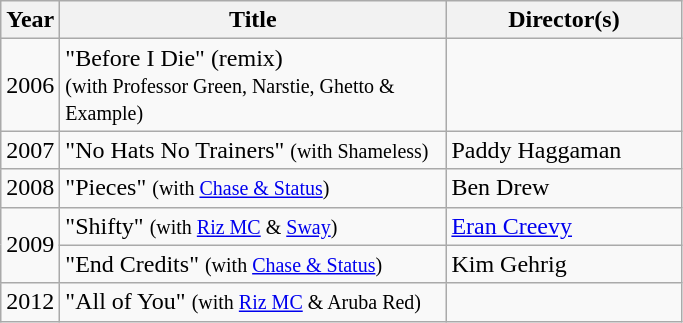<table class="wikitable">
<tr>
<th width="20">Year</th>
<th width="250">Title</th>
<th width="150">Director(s)</th>
</tr>
<tr>
<td align="center">2006</td>
<td>"Before I Die" (remix)<br><small>(with Professor Green, Narstie, Ghetto & Example)</small></td>
<td></td>
</tr>
<tr>
<td align="center">2007</td>
<td>"No Hats No Trainers" <small>(with Shameless)</small></td>
<td>Paddy Haggaman</td>
</tr>
<tr>
<td align="center">2008</td>
<td>"Pieces" <small>(with <a href='#'>Chase & Status</a>)</small></td>
<td>Ben Drew</td>
</tr>
<tr>
<td align="center" rowspan="2">2009</td>
<td>"Shifty" <small>(with <a href='#'>Riz MC</a> & <a href='#'>Sway</a>)</small></td>
<td><a href='#'>Eran Creevy</a></td>
</tr>
<tr>
<td>"End Credits" <small>(with <a href='#'>Chase & Status</a>)</small></td>
<td>Kim Gehrig</td>
</tr>
<tr>
<td align="center">2012</td>
<td>"All of You" <small>(with <a href='#'>Riz MC</a> & Aruba Red)</small></td>
<td></td>
</tr>
</table>
